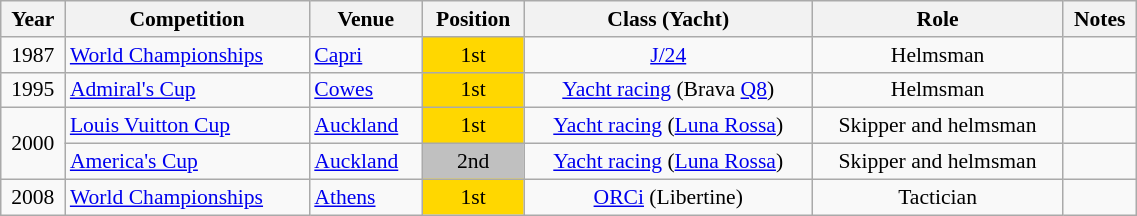<table class="wikitable sortable" width=60% style="font-size:90%; text-align:center;">
<tr>
<th>Year</th>
<th>Competition</th>
<th>Venue</th>
<th>Position</th>
<th>Class (Yacht)</th>
<th>Role</th>
<th>Notes</th>
</tr>
<tr>
<td>1987</td>
<td rowspan=1 align=left><a href='#'>World Championships</a></td>
<td align=left> <a href='#'>Capri</a></td>
<td bgcolor=gold>1st</td>
<td><a href='#'>J/24</a></td>
<td>Helmsman</td>
<td></td>
</tr>
<tr>
<td>1995</td>
<td rowspan=1 align=left><a href='#'>Admiral's Cup</a></td>
<td align=left> <a href='#'>Cowes</a></td>
<td bgcolor=gold>1st</td>
<td><a href='#'>Yacht racing</a> (Brava <a href='#'>Q8</a>)</td>
<td>Helmsman</td>
<td></td>
</tr>
<tr>
<td rowspan=2>2000</td>
<td rowspan=1 align=left><a href='#'>Louis Vuitton Cup</a></td>
<td align=left> <a href='#'>Auckland</a></td>
<td bgcolor=gold>1st</td>
<td><a href='#'>Yacht racing</a> (<a href='#'>Luna Rossa</a>)</td>
<td>Skipper and helmsman</td>
<td></td>
</tr>
<tr>
<td rowspan=1 align=left><a href='#'>America's Cup</a></td>
<td align=left> <a href='#'>Auckland</a></td>
<td bgcolor=silver>2nd</td>
<td><a href='#'>Yacht racing</a> (<a href='#'>Luna Rossa</a>)</td>
<td>Skipper and helmsman</td>
<td></td>
</tr>
<tr>
<td>2008</td>
<td rowspan=1 align=left><a href='#'>World Championships</a></td>
<td align=left> <a href='#'>Athens</a></td>
<td bgcolor=gold>1st</td>
<td><a href='#'>ORCi</a> (Libertine)</td>
<td>Tactician</td>
<td></td>
</tr>
</table>
